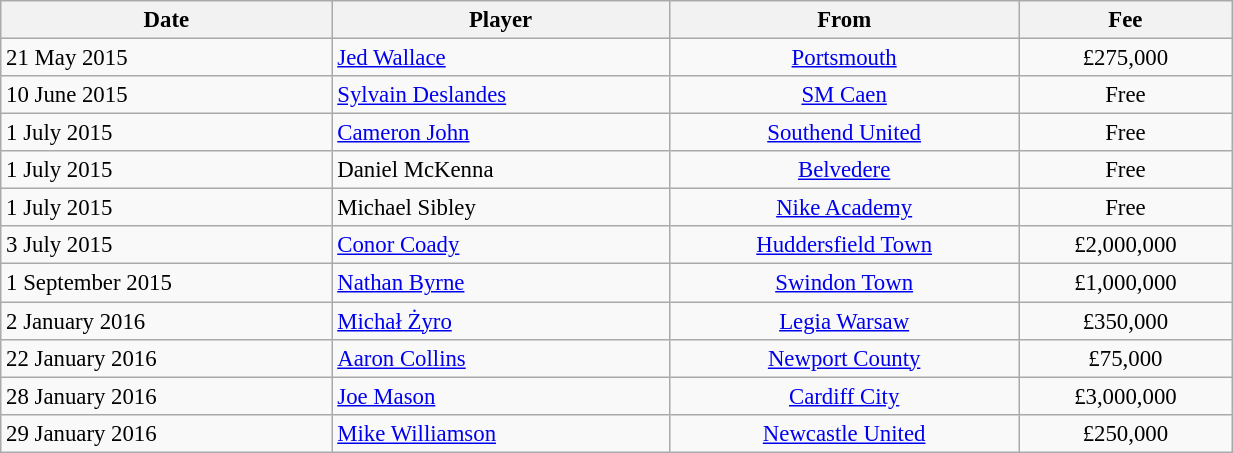<table class="wikitable" style="text-align:center; font-size:95%;width:65%; text-align:left">
<tr>
<th>Date</th>
<th>Player</th>
<th>From</th>
<th>Fee</th>
</tr>
<tr --->
<td>21 May 2015</td>
<td> <a href='#'>Jed Wallace</a></td>
<td style="text-align:center;"> <a href='#'>Portsmouth</a></td>
<td style="text-align:center;">£275,000</td>
</tr>
<tr --->
<td>10 June 2015</td>
<td> <a href='#'>Sylvain Deslandes</a></td>
<td style="text-align:center;"> <a href='#'>SM Caen</a></td>
<td style="text-align:center;">Free</td>
</tr>
<tr --->
<td>1 July 2015</td>
<td> <a href='#'>Cameron John</a></td>
<td style="text-align:center;"> <a href='#'>Southend United</a></td>
<td style="text-align:center;">Free</td>
</tr>
<tr --->
<td>1 July 2015</td>
<td>  Daniel McKenna</td>
<td style="text-align:center;"> <a href='#'>Belvedere</a></td>
<td style="text-align:center;">Free</td>
</tr>
<tr --->
<td>1 July 2015</td>
<td> Michael Sibley</td>
<td style="text-align:center;"> <a href='#'>Nike Academy</a></td>
<td style="text-align:center;">Free</td>
</tr>
<tr --->
<td>3 July 2015</td>
<td> <a href='#'>Conor Coady</a></td>
<td style="text-align:center;"> <a href='#'>Huddersfield Town</a></td>
<td style="text-align:center;">£2,000,000</td>
</tr>
<tr --->
<td>1 September 2015</td>
<td> <a href='#'>Nathan Byrne</a></td>
<td style="text-align:center;"> <a href='#'>Swindon Town</a></td>
<td style="text-align:center;">£1,000,000</td>
</tr>
<tr --->
<td>2 January 2016</td>
<td> <a href='#'>Michał Żyro</a></td>
<td style="text-align:center;"> <a href='#'>Legia Warsaw</a></td>
<td style="text-align:center;">£350,000</td>
</tr>
<tr --->
<td>22 January 2016</td>
<td> <a href='#'>Aaron Collins</a></td>
<td style="text-align:center;"> <a href='#'>Newport County</a></td>
<td style="text-align:center;">£75,000</td>
</tr>
<tr --->
<td>28 January 2016</td>
<td> <a href='#'>Joe Mason</a></td>
<td style="text-align:center;"> <a href='#'>Cardiff City</a></td>
<td style="text-align:center;">£3,000,000</td>
</tr>
<tr --->
<td>29 January 2016</td>
<td> <a href='#'>Mike Williamson</a></td>
<td style="text-align:center;"> <a href='#'>Newcastle United</a></td>
<td style="text-align:center;">£250,000</td>
</tr>
</table>
